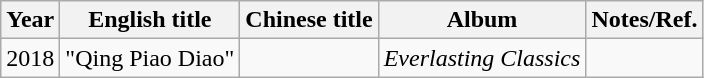<table class="wikitable">
<tr>
<th>Year</th>
<th>English title</th>
<th>Chinese title</th>
<th>Album</th>
<th>Notes/Ref.</th>
</tr>
<tr>
<td>2018</td>
<td>"Qing Piao Diao"</td>
<td></td>
<td><em>Everlasting Classics</em></td>
<td></td>
</tr>
</table>
